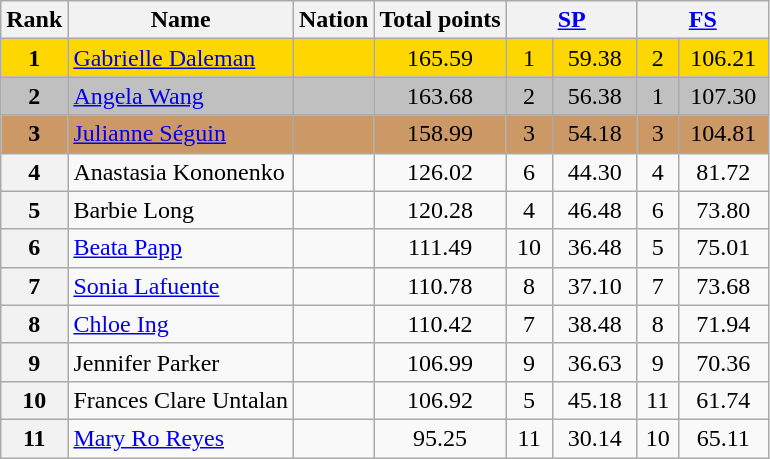<table class="wikitable sortable">
<tr>
<th>Rank</th>
<th>Name</th>
<th>Nation</th>
<th>Total points</th>
<th colspan="2" width="80px"><a href='#'>SP</a></th>
<th colspan="2" width="80px"><a href='#'>FS</a></th>
</tr>
<tr bgcolor="gold">
<td align="center"><strong>1</strong></td>
<td><a href='#'>Gabrielle Daleman</a></td>
<td></td>
<td align="center">165.59</td>
<td align="center">1</td>
<td align="center">59.38</td>
<td align="center">2</td>
<td align="center">106.21</td>
</tr>
<tr bgcolor="silver">
<td align="center"><strong>2</strong></td>
<td><a href='#'>Angela Wang</a></td>
<td></td>
<td align="center">163.68</td>
<td align="center">2</td>
<td align="center">56.38</td>
<td align="center">1</td>
<td align="center">107.30</td>
</tr>
<tr bgcolor="cc9966">
<td align="center"><strong>3</strong></td>
<td><a href='#'>Julianne Séguin</a></td>
<td></td>
<td align="center">158.99</td>
<td align="center">3</td>
<td align="center">54.18</td>
<td align="center">3</td>
<td align="center">104.81</td>
</tr>
<tr>
<th>4</th>
<td>Anastasia Kononenko</td>
<td></td>
<td align="center">126.02</td>
<td align="center">6</td>
<td align="center">44.30</td>
<td align="center">4</td>
<td align="center">81.72</td>
</tr>
<tr>
<th>5</th>
<td>Barbie Long</td>
<td></td>
<td align="center">120.28</td>
<td align="center">4</td>
<td align="center">46.48</td>
<td align="center">6</td>
<td align="center">73.80</td>
</tr>
<tr>
<th>6</th>
<td><a href='#'>Beata Papp</a></td>
<td></td>
<td align="center">111.49</td>
<td align="center">10</td>
<td align="center">36.48</td>
<td align="center">5</td>
<td align="center">75.01</td>
</tr>
<tr>
<th>7</th>
<td><a href='#'>Sonia Lafuente</a></td>
<td></td>
<td align="center">110.78</td>
<td align="center">8</td>
<td align="center">37.10</td>
<td align="center">7</td>
<td align="center">73.68</td>
</tr>
<tr>
<th>8</th>
<td><a href='#'>Chloe Ing</a></td>
<td></td>
<td align="center">110.42</td>
<td align="center">7</td>
<td align="center">38.48</td>
<td align="center">8</td>
<td align="center">71.94</td>
</tr>
<tr>
<th>9</th>
<td>Jennifer Parker</td>
<td></td>
<td align="center">106.99</td>
<td align="center">9</td>
<td align="center">36.63</td>
<td align="center">9</td>
<td align="center">70.36</td>
</tr>
<tr>
<th>10</th>
<td>Frances Clare Untalan</td>
<td></td>
<td align="center">106.92</td>
<td align="center">5</td>
<td align="center">45.18</td>
<td align="center">11</td>
<td align="center">61.74</td>
</tr>
<tr>
<th>11</th>
<td><a href='#'>Mary Ro Reyes</a></td>
<td></td>
<td align="center">95.25</td>
<td align="center">11</td>
<td align="center">30.14</td>
<td align="center">10</td>
<td align="center">65.11</td>
</tr>
</table>
